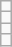<table class="wikitable">
<tr>
<td></td>
</tr>
<tr>
<td></td>
</tr>
<tr>
<td></td>
</tr>
<tr>
<td></td>
</tr>
</table>
